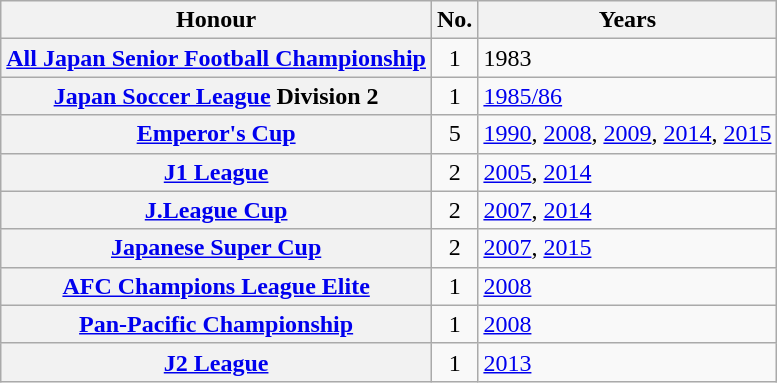<table class="wikitable plainrowheaders">
<tr>
<th scope=col>Honour</th>
<th scope=col>No.</th>
<th scope=col>Years</th>
</tr>
<tr>
<th scope=row><a href='#'>All Japan Senior Football Championship</a></th>
<td align="center">1</td>
<td>1983</td>
</tr>
<tr>
<th scope=row><a href='#'>Japan Soccer League</a> Division 2</th>
<td align="center">1</td>
<td><a href='#'>1985/86</a></td>
</tr>
<tr>
<th scope=row><a href='#'>Emperor's Cup</a></th>
<td align="center">5</td>
<td><a href='#'>1990</a>, <a href='#'>2008</a>, <a href='#'>2009</a>, <a href='#'>2014</a>, <a href='#'>2015</a></td>
</tr>
<tr>
<th scope=row><a href='#'>J1 League</a></th>
<td align="center">2</td>
<td><a href='#'>2005</a>, <a href='#'>2014</a></td>
</tr>
<tr>
<th scope=row><a href='#'>J.League Cup</a></th>
<td align="center">2</td>
<td><a href='#'>2007</a>, <a href='#'>2014</a></td>
</tr>
<tr>
<th scope=row><a href='#'>Japanese Super Cup</a></th>
<td align="center">2</td>
<td><a href='#'>2007</a>, <a href='#'>2015</a></td>
</tr>
<tr>
<th scope=row><a href='#'>AFC Champions League Elite</a></th>
<td align="center">1</td>
<td><a href='#'>2008</a></td>
</tr>
<tr>
<th scope=row><a href='#'>Pan-Pacific Championship</a></th>
<td align="center">1</td>
<td><a href='#'>2008</a></td>
</tr>
<tr>
<th scope=row><a href='#'>J2 League</a></th>
<td align="center">1</td>
<td><a href='#'>2013</a></td>
</tr>
</table>
